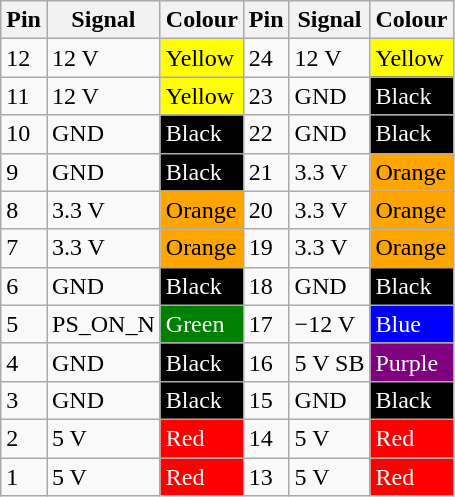<table class="wikitable">
<tr>
<th>Pin</th>
<th>Signal</th>
<th>Colour</th>
<th>Pin</th>
<th>Signal</th>
<th>Colour</th>
</tr>
<tr>
<td>12</td>
<td>12 V</td>
<td style="background-color:yellow; color:black;">Yellow</td>
<td>24</td>
<td>12 V</td>
<td style="background-color:yellow; color:black;">Yellow</td>
</tr>
<tr>
<td>11</td>
<td>12 V</td>
<td style="background-color:yellow; color:black;">Yellow</td>
<td>23</td>
<td>GND</td>
<td style="background-color:black; color:white;">Black</td>
</tr>
<tr>
<td>10</td>
<td>GND</td>
<td style="background-color:black; color:white;">Black</td>
<td>22</td>
<td>GND</td>
<td style="background-color:black; color:white;">Black</td>
</tr>
<tr>
<td>9</td>
<td>GND</td>
<td style="background-color:black; color:white;">Black</td>
<td>21</td>
<td>3.3 V</td>
<td style="background-color:orange; color:black;">Orange</td>
</tr>
<tr>
<td>8</td>
<td>3.3 V</td>
<td style="background-color:orange; color:black;">Orange</td>
<td>20</td>
<td>3.3 V</td>
<td style="background-color:orange; color:black;">Orange</td>
</tr>
<tr>
<td>7</td>
<td>3.3 V</td>
<td style="background-color:orange; color:black;">Orange</td>
<td>19</td>
<td>3.3 V</td>
<td style="background-color:orange; color:black;">Orange</td>
</tr>
<tr>
<td>6</td>
<td>GND</td>
<td style="background-color:black; color:white;">Black</td>
<td>18</td>
<td>GND</td>
<td style="background-color:black; color:white;">Black</td>
</tr>
<tr>
<td>5</td>
<td>PS_ON_N</td>
<td style="background-color:green; color:white;">Green</td>
<td>17</td>
<td>−12 V</td>
<td style="background-color:blue; color:white;">Blue</td>
</tr>
<tr>
<td>4</td>
<td>GND</td>
<td style="background-color:black; color:white;">Black</td>
<td>16</td>
<td>5 V SB</td>
<td style="background-color:purple; color:white;">Purple</td>
</tr>
<tr>
<td>3</td>
<td>GND</td>
<td style="background-color:black; color:white;">Black</td>
<td>15</td>
<td>GND</td>
<td style="background-color:black; color:white;">Black</td>
</tr>
<tr>
<td>2</td>
<td>5 V</td>
<td style="background-color:red; color:white;">Red</td>
<td>14</td>
<td>5 V</td>
<td style="background-color:red; color:white;">Red</td>
</tr>
<tr>
<td>1</td>
<td>5 V</td>
<td style="background-color:red; color:white;">Red</td>
<td>13</td>
<td>5 V</td>
<td style="background-color:red; color:white;">Red</td>
</tr>
</table>
